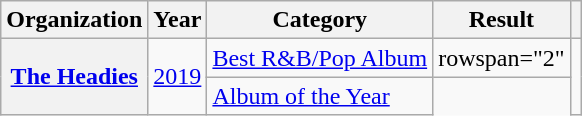<table class="wikitable sortable plainrowheaders" style="border:none; margin:0;">
<tr>
<th scope="col">Organization</th>
<th scope="col">Year</th>
<th scope="col">Category</th>
<th scope="col">Result</th>
<th class="unsortable" scope="col"></th>
</tr>
<tr>
<th scope="row" rowspan="2"><a href='#'>The Headies</a></th>
<td rowspan="2"><a href='#'>2019</a></td>
<td><a href='#'>Best R&B/Pop Album</a></td>
<td>rowspan="2" </td>
<td rowspan="2"></td>
</tr>
<tr>
<td><a href='#'>Album of the Year</a></td>
</tr>
<tr>
</tr>
</table>
